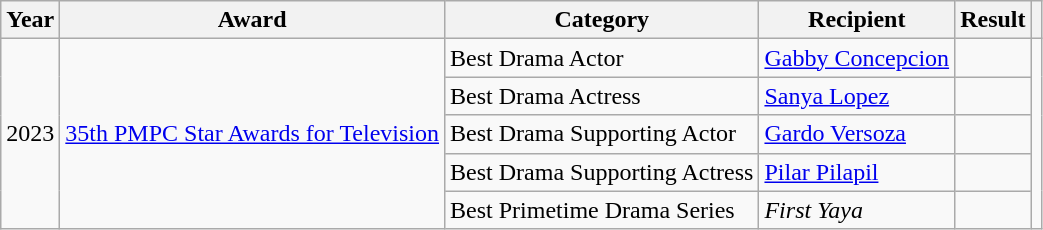<table class="wikitable">
<tr>
<th>Year</th>
<th>Award</th>
<th>Category</th>
<th>Recipient</th>
<th>Result</th>
<th></th>
</tr>
<tr>
<td rowspan=5>2023</td>
<td rowspan=5><a href='#'>35th PMPC Star Awards for Television</a></td>
<td>Best Drama Actor</td>
<td><a href='#'>Gabby Concepcion</a></td>
<td></td>
<td rowspan=5></td>
</tr>
<tr>
<td>Best Drama Actress</td>
<td><a href='#'>Sanya Lopez</a></td>
<td></td>
</tr>
<tr>
<td>Best Drama Supporting Actor</td>
<td><a href='#'>Gardo Versoza</a></td>
<td></td>
</tr>
<tr>
<td>Best Drama Supporting Actress</td>
<td><a href='#'>Pilar Pilapil</a></td>
<td></td>
</tr>
<tr>
<td>Best Primetime Drama Series</td>
<td><em>First Yaya</em></td>
<td></td>
</tr>
</table>
